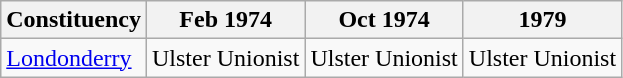<table class="wikitable">
<tr>
<th>Constituency</th>
<th>Feb 1974</th>
<th>Oct 1974</th>
<th>1979</th>
</tr>
<tr>
<td><a href='#'>Londonderry</a></td>
<td bgcolor=>Ulster Unionist</td>
<td bgcolor=>Ulster Unionist</td>
<td bgcolor=>Ulster Unionist</td>
</tr>
</table>
